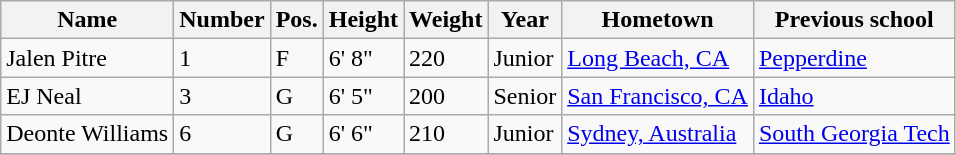<table class="wikitable sortable" border="1">
<tr align=center>
<th style=>Name</th>
<th style=>Number</th>
<th style=>Pos.</th>
<th style=>Height</th>
<th style=>Weight</th>
<th style=>Year</th>
<th style=>Hometown</th>
<th style=>Previous school</th>
</tr>
<tr>
<td>Jalen Pitre</td>
<td>1</td>
<td>F</td>
<td>6' 8"</td>
<td>220</td>
<td>Junior</td>
<td><a href='#'>Long Beach, CA</a></td>
<td><a href='#'>Pepperdine</a></td>
</tr>
<tr>
<td>EJ Neal</td>
<td>3</td>
<td>G</td>
<td>6' 5"</td>
<td>200</td>
<td>Senior</td>
<td><a href='#'>San Francisco, CA</a></td>
<td><a href='#'>Idaho</a></td>
</tr>
<tr>
<td>Deonte Williams</td>
<td>6</td>
<td>G</td>
<td>6' 6"</td>
<td>210</td>
<td>Junior</td>
<td><a href='#'>Sydney, Australia</a></td>
<td><a href='#'>South Georgia Tech</a></td>
</tr>
<tr>
</tr>
</table>
